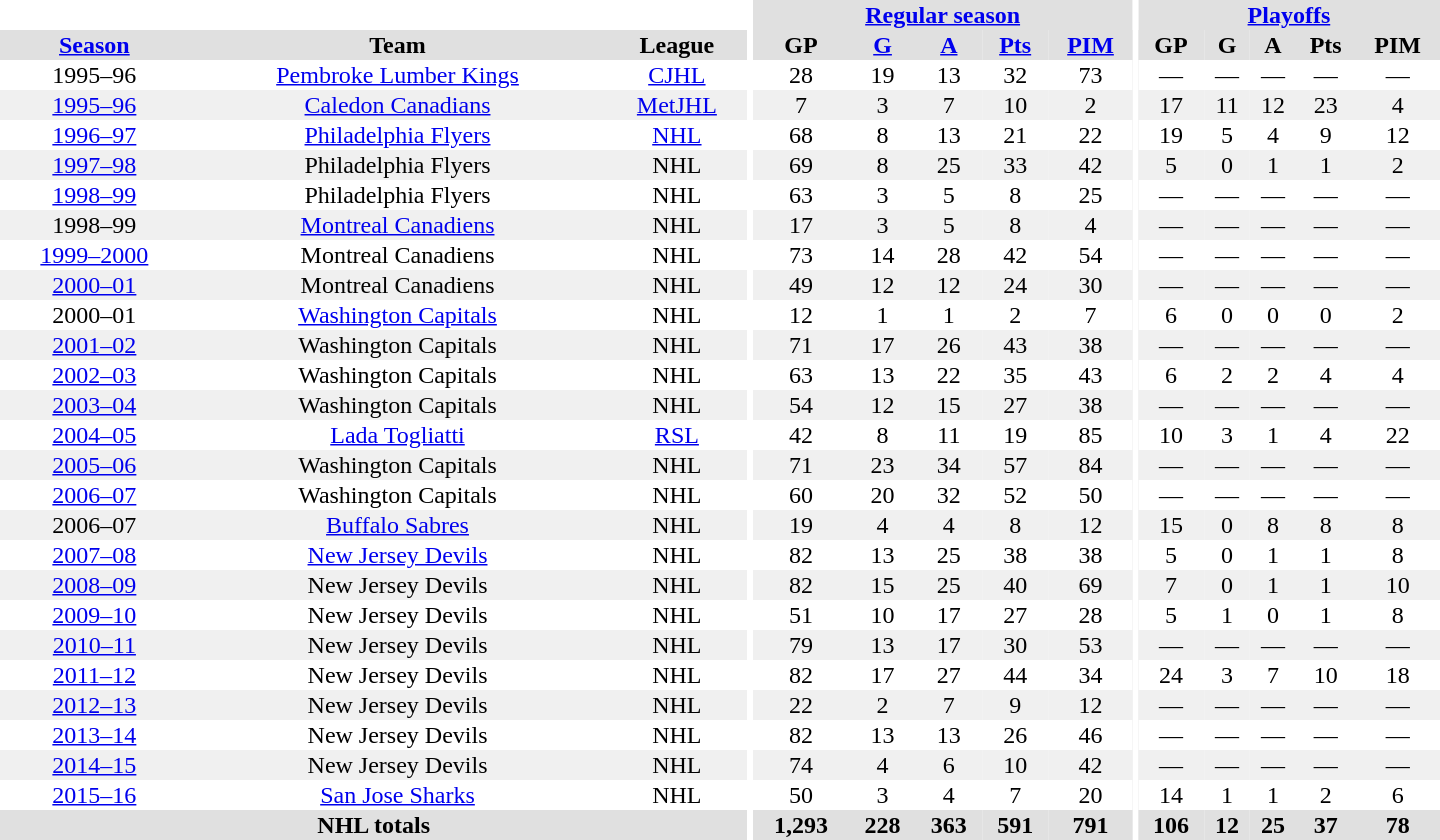<table border="0" cellpadding="1" cellspacing="0" style="text-align:center; width:60em">
<tr bgcolor="#e0e0e0">
<th colspan="3" bgcolor="#ffffff"></th>
<th rowspan="99" bgcolor="#ffffff"></th>
<th colspan="5"><a href='#'>Regular season</a></th>
<th rowspan="99" bgcolor="#ffffff"></th>
<th colspan="5"><a href='#'>Playoffs</a></th>
</tr>
<tr bgcolor="#e0e0e0">
<th><a href='#'>Season</a></th>
<th>Team</th>
<th>League</th>
<th>GP</th>
<th><a href='#'>G</a></th>
<th><a href='#'>A</a></th>
<th><a href='#'>Pts</a></th>
<th><a href='#'>PIM</a></th>
<th>GP</th>
<th>G</th>
<th>A</th>
<th>Pts</th>
<th>PIM</th>
</tr>
<tr>
<td>1995–96</td>
<td><a href='#'>Pembroke Lumber Kings</a></td>
<td><a href='#'>CJHL</a></td>
<td>28</td>
<td>19</td>
<td>13</td>
<td>32</td>
<td>73</td>
<td>—</td>
<td>—</td>
<td>—</td>
<td>—</td>
<td>—</td>
</tr>
<tr bgcolor="#f0f0f0">
<td><a href='#'>1995–96</a></td>
<td><a href='#'>Caledon Canadians</a></td>
<td><a href='#'>MetJHL</a></td>
<td>7</td>
<td>3</td>
<td>7</td>
<td>10</td>
<td>2</td>
<td>17</td>
<td>11</td>
<td>12</td>
<td>23</td>
<td>4</td>
</tr>
<tr>
<td><a href='#'>1996–97</a></td>
<td><a href='#'>Philadelphia Flyers</a></td>
<td><a href='#'>NHL</a></td>
<td>68</td>
<td>8</td>
<td>13</td>
<td>21</td>
<td>22</td>
<td>19</td>
<td>5</td>
<td>4</td>
<td>9</td>
<td>12</td>
</tr>
<tr bgcolor="#f0f0f0">
<td><a href='#'>1997–98</a></td>
<td>Philadelphia Flyers</td>
<td>NHL</td>
<td>69</td>
<td>8</td>
<td>25</td>
<td>33</td>
<td>42</td>
<td>5</td>
<td>0</td>
<td>1</td>
<td>1</td>
<td>2</td>
</tr>
<tr>
<td><a href='#'>1998–99</a></td>
<td>Philadelphia Flyers</td>
<td>NHL</td>
<td>63</td>
<td>3</td>
<td>5</td>
<td>8</td>
<td>25</td>
<td>—</td>
<td>—</td>
<td>—</td>
<td>—</td>
<td>—</td>
</tr>
<tr bgcolor="#f0f0f0">
<td>1998–99</td>
<td><a href='#'>Montreal Canadiens</a></td>
<td>NHL</td>
<td>17</td>
<td>3</td>
<td>5</td>
<td>8</td>
<td>4</td>
<td>—</td>
<td>—</td>
<td>—</td>
<td>—</td>
<td>—</td>
</tr>
<tr>
<td><a href='#'>1999–2000</a></td>
<td>Montreal Canadiens</td>
<td>NHL</td>
<td>73</td>
<td>14</td>
<td>28</td>
<td>42</td>
<td>54</td>
<td>—</td>
<td>—</td>
<td>—</td>
<td>—</td>
<td>—</td>
</tr>
<tr bgcolor="#f0f0f0">
<td><a href='#'>2000–01</a></td>
<td>Montreal Canadiens</td>
<td>NHL</td>
<td>49</td>
<td>12</td>
<td>12</td>
<td>24</td>
<td>30</td>
<td>—</td>
<td>—</td>
<td>—</td>
<td>—</td>
<td>—</td>
</tr>
<tr>
<td>2000–01</td>
<td><a href='#'>Washington Capitals</a></td>
<td>NHL</td>
<td>12</td>
<td>1</td>
<td>1</td>
<td>2</td>
<td>7</td>
<td>6</td>
<td>0</td>
<td>0</td>
<td>0</td>
<td>2</td>
</tr>
<tr bgcolor="#f0f0f0">
<td><a href='#'>2001–02</a></td>
<td>Washington Capitals</td>
<td>NHL</td>
<td>71</td>
<td>17</td>
<td>26</td>
<td>43</td>
<td>38</td>
<td>—</td>
<td>—</td>
<td>—</td>
<td>—</td>
<td>—</td>
</tr>
<tr>
<td><a href='#'>2002–03</a></td>
<td>Washington Capitals</td>
<td>NHL</td>
<td>63</td>
<td>13</td>
<td>22</td>
<td>35</td>
<td>43</td>
<td>6</td>
<td>2</td>
<td>2</td>
<td>4</td>
<td>4</td>
</tr>
<tr bgcolor="#f0f0f0">
<td><a href='#'>2003–04</a></td>
<td>Washington Capitals</td>
<td>NHL</td>
<td>54</td>
<td>12</td>
<td>15</td>
<td>27</td>
<td>38</td>
<td>—</td>
<td>—</td>
<td>—</td>
<td>—</td>
<td>—</td>
</tr>
<tr>
<td><a href='#'>2004–05</a></td>
<td><a href='#'>Lada Togliatti</a></td>
<td><a href='#'>RSL</a></td>
<td>42</td>
<td>8</td>
<td>11</td>
<td>19</td>
<td>85</td>
<td>10</td>
<td>3</td>
<td>1</td>
<td>4</td>
<td>22</td>
</tr>
<tr bgcolor="#f0f0f0">
<td><a href='#'>2005–06</a></td>
<td>Washington Capitals</td>
<td>NHL</td>
<td>71</td>
<td>23</td>
<td>34</td>
<td>57</td>
<td>84</td>
<td>—</td>
<td>—</td>
<td>—</td>
<td>—</td>
<td>—</td>
</tr>
<tr>
<td><a href='#'>2006–07</a></td>
<td>Washington Capitals</td>
<td>NHL</td>
<td>60</td>
<td>20</td>
<td>32</td>
<td>52</td>
<td>50</td>
<td>—</td>
<td>—</td>
<td>—</td>
<td>—</td>
<td>—</td>
</tr>
<tr bgcolor="#f0f0f0">
<td>2006–07</td>
<td><a href='#'>Buffalo Sabres</a></td>
<td>NHL</td>
<td>19</td>
<td>4</td>
<td>4</td>
<td>8</td>
<td>12</td>
<td>15</td>
<td>0</td>
<td>8</td>
<td>8</td>
<td>8</td>
</tr>
<tr>
<td><a href='#'>2007–08</a></td>
<td><a href='#'>New Jersey Devils</a></td>
<td>NHL</td>
<td>82</td>
<td>13</td>
<td>25</td>
<td>38</td>
<td>38</td>
<td>5</td>
<td>0</td>
<td>1</td>
<td>1</td>
<td>8</td>
</tr>
<tr bgcolor="#f0f0f0">
<td><a href='#'>2008–09</a></td>
<td>New Jersey Devils</td>
<td>NHL</td>
<td>82</td>
<td>15</td>
<td>25</td>
<td>40</td>
<td>69</td>
<td>7</td>
<td>0</td>
<td>1</td>
<td>1</td>
<td>10</td>
</tr>
<tr>
<td><a href='#'>2009–10</a></td>
<td>New Jersey Devils</td>
<td>NHL</td>
<td>51</td>
<td>10</td>
<td>17</td>
<td>27</td>
<td>28</td>
<td>5</td>
<td>1</td>
<td>0</td>
<td>1</td>
<td>8</td>
</tr>
<tr bgcolor="#f0f0f0">
<td><a href='#'>2010–11</a></td>
<td>New Jersey Devils</td>
<td>NHL</td>
<td>79</td>
<td>13</td>
<td>17</td>
<td>30</td>
<td>53</td>
<td>—</td>
<td>—</td>
<td>—</td>
<td>—</td>
<td>—</td>
</tr>
<tr>
<td><a href='#'>2011–12</a></td>
<td>New Jersey Devils</td>
<td>NHL</td>
<td>82</td>
<td>17</td>
<td>27</td>
<td>44</td>
<td>34</td>
<td>24</td>
<td>3</td>
<td>7</td>
<td>10</td>
<td>18</td>
</tr>
<tr bgcolor="#f0f0f0">
<td><a href='#'>2012–13</a></td>
<td>New Jersey Devils</td>
<td>NHL</td>
<td>22</td>
<td>2</td>
<td>7</td>
<td>9</td>
<td>12</td>
<td>—</td>
<td>—</td>
<td>—</td>
<td>—</td>
<td>—</td>
</tr>
<tr>
<td><a href='#'>2013–14</a></td>
<td>New Jersey Devils</td>
<td>NHL</td>
<td>82</td>
<td>13</td>
<td>13</td>
<td>26</td>
<td>46</td>
<td>—</td>
<td>—</td>
<td>—</td>
<td>—</td>
<td>—</td>
</tr>
<tr bgcolor="#f0f0f0">
<td><a href='#'>2014–15</a></td>
<td>New Jersey Devils</td>
<td>NHL</td>
<td>74</td>
<td>4</td>
<td>6</td>
<td>10</td>
<td>42</td>
<td>—</td>
<td>—</td>
<td>—</td>
<td>—</td>
<td>—</td>
</tr>
<tr>
<td><a href='#'>2015–16</a></td>
<td><a href='#'>San Jose Sharks</a></td>
<td>NHL</td>
<td>50</td>
<td>3</td>
<td>4</td>
<td>7</td>
<td>20</td>
<td>14</td>
<td>1</td>
<td>1</td>
<td>2</td>
<td>6</td>
</tr>
<tr bgcolor="#e0e0e0">
<th colspan="3">NHL totals</th>
<th>1,293</th>
<th>228</th>
<th>363</th>
<th>591</th>
<th>791</th>
<th>106</th>
<th>12</th>
<th>25</th>
<th>37</th>
<th>78</th>
</tr>
</table>
